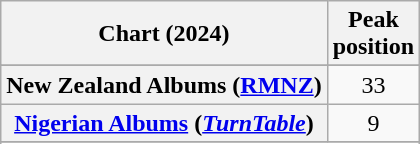<table class="wikitable sortable plainrowheaders" style="text-align:center">
<tr>
<th scope="col">Chart (2024)</th>
<th scope="col">Peak<br>position</th>
</tr>
<tr>
</tr>
<tr>
</tr>
<tr>
<th scope="row">New Zealand Albums (<a href='#'>RMNZ</a>)</th>
<td>33</td>
</tr>
<tr>
<th scope="row"><a href='#'>Nigerian Albums</a> (<em><a href='#'>TurnTable</a></em>)</th>
<td>9</td>
</tr>
<tr>
</tr>
<tr>
</tr>
<tr>
</tr>
</table>
